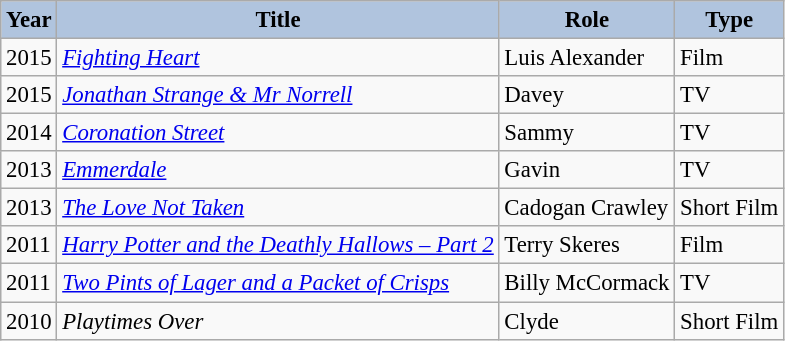<table class="wikitable" style="font-size:95%;">
<tr>
<th style="background:#B0C4DE;">Year</th>
<th style="background:#B0C4DE;">Title</th>
<th style="background:#B0C4DE;">Role</th>
<th style="background:#B0C4DE;">Type</th>
</tr>
<tr>
<td>2015</td>
<td><em><a href='#'>Fighting Heart</a></em></td>
<td>Luis Alexander</td>
<td>Film</td>
</tr>
<tr>
<td>2015</td>
<td><em><a href='#'>Jonathan Strange & Mr Norrell</a></em></td>
<td>Davey</td>
<td>TV</td>
</tr>
<tr>
<td>2014</td>
<td><em><a href='#'>Coronation Street</a></em></td>
<td>Sammy</td>
<td>TV</td>
</tr>
<tr>
<td>2013</td>
<td><em><a href='#'>Emmerdale</a></em></td>
<td>Gavin</td>
<td>TV</td>
</tr>
<tr>
<td>2013</td>
<td><em><a href='#'>The Love Not Taken</a></em></td>
<td>Cadogan Crawley</td>
<td>Short Film</td>
</tr>
<tr>
<td>2011</td>
<td><em><a href='#'>Harry Potter and the Deathly Hallows – Part 2</a></em></td>
<td>Terry Skeres</td>
<td>Film</td>
</tr>
<tr>
<td>2011</td>
<td><em><a href='#'>Two Pints of Lager and a Packet of Crisps</a></em></td>
<td>Billy McCormack</td>
<td>TV</td>
</tr>
<tr>
<td>2010</td>
<td><em>Playtimes Over</em></td>
<td>Clyde</td>
<td>Short Film</td>
</tr>
</table>
